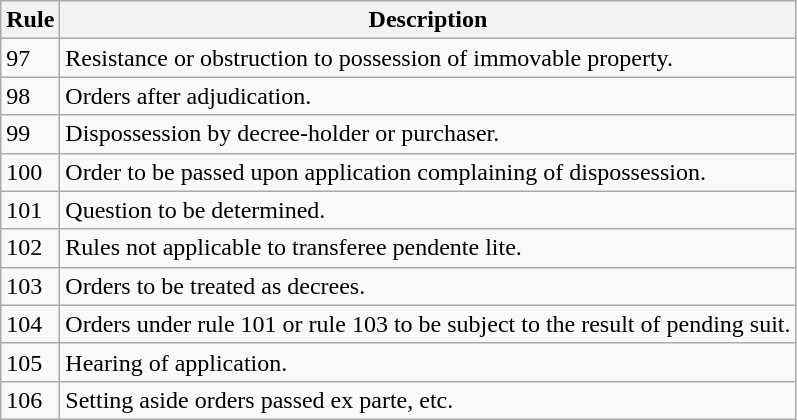<table class="wikitable">
<tr>
<th>Rule</th>
<th>Description</th>
</tr>
<tr>
<td>97</td>
<td>Resistance or obstruction to possession of immovable property.</td>
</tr>
<tr>
<td>98</td>
<td>Orders after adjudication.</td>
</tr>
<tr>
<td>99</td>
<td>Dispossession by decree-holder or purchaser.</td>
</tr>
<tr>
<td>100</td>
<td>Order to be passed upon application complaining of dispossession.</td>
</tr>
<tr>
<td>101</td>
<td>Question to be determined.</td>
</tr>
<tr>
<td>102</td>
<td>Rules not applicable to transferee pendente lite.</td>
</tr>
<tr>
<td>103</td>
<td>Orders to be treated as decrees.</td>
</tr>
<tr>
<td>104</td>
<td>Orders under rule 101 or rule 103 to be subject to the result of pending suit.</td>
</tr>
<tr>
<td>105</td>
<td>Hearing of application.</td>
</tr>
<tr>
<td>106</td>
<td>Setting aside orders passed ex parte, etc.</td>
</tr>
</table>
